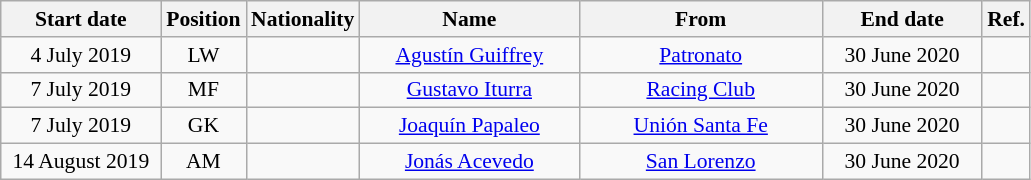<table class="wikitable" style="text-align:center; font-size:90%; ">
<tr>
<th style="background:#; color:#; width:100px;">Start date</th>
<th style="background:#; color:#; width:50px;">Position</th>
<th style="background:#; color:#; width:50px;">Nationality</th>
<th style="background:#; color:#; width:140px;">Name</th>
<th style="background:#; color:#; width:155px;">From</th>
<th style="background:#; color:#; width:100px;">End date</th>
<th style="background:#; color:#; width:25px;">Ref.</th>
</tr>
<tr>
<td>4 July 2019</td>
<td>LW</td>
<td></td>
<td><a href='#'>Agustín Guiffrey</a></td>
<td> <a href='#'>Patronato</a></td>
<td>30 June 2020</td>
<td></td>
</tr>
<tr>
<td>7 July 2019</td>
<td>MF</td>
<td></td>
<td><a href='#'>Gustavo Iturra</a></td>
<td> <a href='#'>Racing Club</a></td>
<td>30 June 2020</td>
<td></td>
</tr>
<tr>
<td>7 July 2019</td>
<td>GK</td>
<td></td>
<td><a href='#'>Joaquín Papaleo</a></td>
<td> <a href='#'>Unión Santa Fe</a></td>
<td>30 June 2020</td>
<td></td>
</tr>
<tr>
<td>14 August 2019</td>
<td>AM</td>
<td></td>
<td><a href='#'>Jonás Acevedo</a></td>
<td> <a href='#'>San Lorenzo</a></td>
<td>30 June 2020</td>
<td></td>
</tr>
</table>
